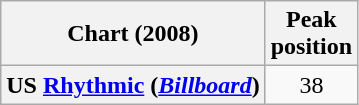<table class="wikitable plainrowheaders" style="text-align:center">
<tr>
<th scope="col">Chart (2008)</th>
<th scope="col">Peak<br>position</th>
</tr>
<tr>
<th scope="row">US <a href='#'>Rhythmic</a> (<em><a href='#'>Billboard</a></em>)</th>
<td>38</td>
</tr>
</table>
